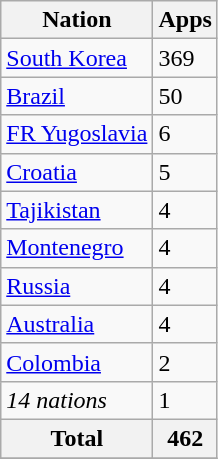<table class="wikitable">
<tr>
<th>Nation</th>
<th>Apps</th>
</tr>
<tr>
<td> <a href='#'>South Korea</a></td>
<td>369</td>
</tr>
<tr>
<td> <a href='#'>Brazil</a></td>
<td>50</td>
</tr>
<tr>
<td> <a href='#'>FR Yugoslavia</a></td>
<td>6</td>
</tr>
<tr>
<td> <a href='#'>Croatia</a></td>
<td>5</td>
</tr>
<tr>
<td> <a href='#'>Tajikistan</a></td>
<td>4</td>
</tr>
<tr>
<td> <a href='#'>Montenegro</a></td>
<td>4</td>
</tr>
<tr>
<td> <a href='#'>Russia</a></td>
<td>4</td>
</tr>
<tr>
<td> <a href='#'>Australia</a></td>
<td>4</td>
</tr>
<tr>
<td> <a href='#'>Colombia</a></td>
<td>2</td>
</tr>
<tr>
<td><em>14 nations</em></td>
<td>1</td>
</tr>
<tr>
<th>Total</th>
<th>462</th>
</tr>
<tr>
</tr>
</table>
